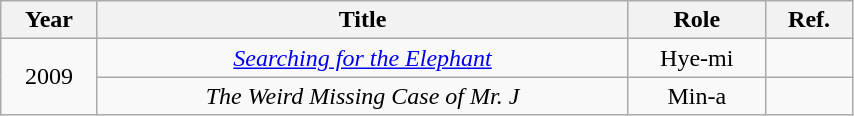<table class="wikitable" style="text-align:center; width:45%;">
<tr>
<th>Year</th>
<th>Title</th>
<th>Role</th>
<th>Ref.</th>
</tr>
<tr>
<td rowspan="2">2009</td>
<td><em><a href='#'>Searching for the Elephant</a></em></td>
<td>Hye-mi</td>
<td></td>
</tr>
<tr>
<td><em>The Weird Missing Case of Mr. J</em></td>
<td>Min-a</td>
<td></td>
</tr>
</table>
